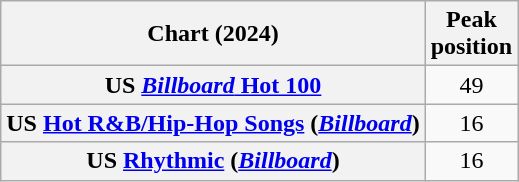<table class="wikitable sortable plainrowheaders" style="text-align:center">
<tr>
<th scope="col">Chart (2024)</th>
<th scope="col">Peak<br>position</th>
</tr>
<tr>
<th scope="row">US <a href='#'><em>Billboard</em> Hot 100</a></th>
<td>49</td>
</tr>
<tr>
<th scope="row">US <a href='#'>Hot R&B/Hip-Hop Songs</a> (<em><a href='#'>Billboard</a></em>)</th>
<td>16</td>
</tr>
<tr>
<th scope="row">US <a href='#'>Rhythmic</a> (<em><a href='#'>Billboard</a></em>)</th>
<td>16</td>
</tr>
</table>
